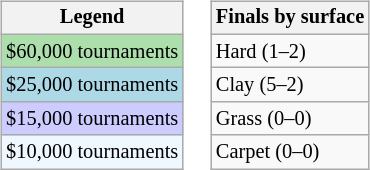<table>
<tr valign=top>
<td><br><table class="wikitable" style="font-size:85%">
<tr>
<th>Legend</th>
</tr>
<tr style="background:#addfad;">
<td>$60,000 tournaments</td>
</tr>
<tr style="background:lightblue;">
<td>$25,000 tournaments</td>
</tr>
<tr style="background:#ccf;">
<td>$15,000 tournaments</td>
</tr>
<tr style="background:#f0f8ff;">
<td>$10,000 tournaments</td>
</tr>
</table>
</td>
<td><br><table class="wikitable" style="font-size:85%">
<tr>
<th>Finals by surface</th>
</tr>
<tr>
<td>Hard (1–2)</td>
</tr>
<tr>
<td>Clay (5–2)</td>
</tr>
<tr>
<td>Grass (0–0)</td>
</tr>
<tr>
<td>Carpet (0–0)</td>
</tr>
</table>
</td>
</tr>
</table>
